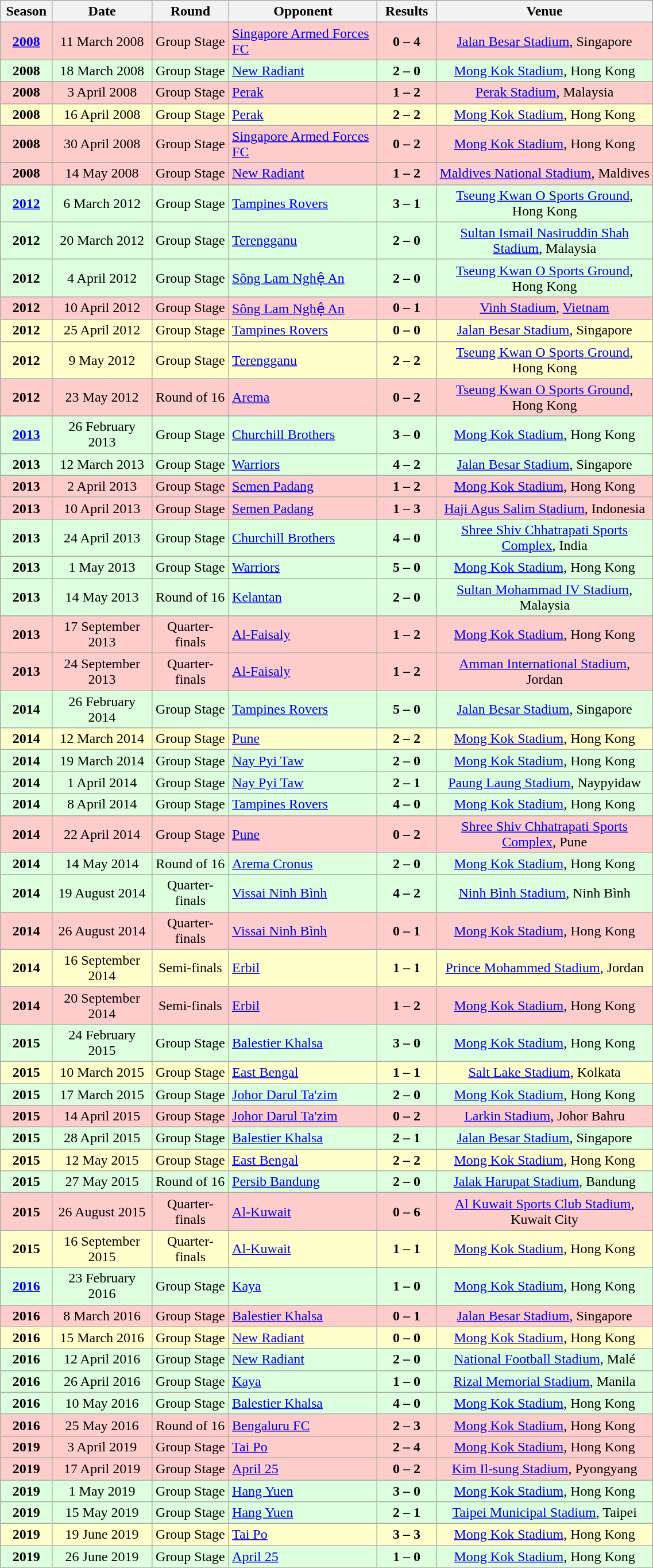<table width=60% class="wikitable" style="text-align:center">
<tr>
<th width=1%>Season</th>
<th width=7%>Date</th>
<th width=5%>Round</th>
<th width=13%>Opponent</th>
<th width=2%>Results</th>
<th width=19%>Venue</th>
</tr>
<tr bgcolor=#ffcccc>
<td><strong><a href='#'>2008</a></strong></td>
<td>11 March 2008</td>
<td>Group Stage</td>
<td align="left"> <a href='#'>Singapore Armed Forces FC</a></td>
<td><strong>0 – 4</strong></td>
<td><a href='#'>Jalan Besar Stadium</a>, Singapore</td>
</tr>
<tr bgcolor=#dfd>
<td><strong>2008</strong></td>
<td>18 March 2008</td>
<td>Group Stage</td>
<td align="left"> <a href='#'>New Radiant</a></td>
<td><strong>2 – 0</strong></td>
<td><a href='#'>Mong Kok Stadium</a>, Hong Kong</td>
</tr>
<tr bgcolor=#ffcccc>
<td><strong>2008</strong></td>
<td>3 April 2008</td>
<td>Group Stage</td>
<td align="left"> <a href='#'>Perak</a></td>
<td><strong>1 – 2</strong></td>
<td><a href='#'>Perak Stadium</a>, Malaysia</td>
</tr>
<tr bgcolor=#ffffcc>
<td><strong>2008</strong></td>
<td>16 April 2008</td>
<td>Group Stage</td>
<td align="left"> <a href='#'>Perak</a></td>
<td><strong>2 – 2</strong></td>
<td><a href='#'>Mong Kok Stadium</a>, Hong Kong</td>
</tr>
<tr bgcolor=#ffcccc>
<td><strong>2008</strong></td>
<td>30 April 2008</td>
<td>Group Stage</td>
<td align="left"> <a href='#'>Singapore Armed Forces FC</a></td>
<td><strong>0 – 2</strong></td>
<td><a href='#'>Mong Kok Stadium</a>, Hong Kong</td>
</tr>
<tr bgcolor=#ffcccc>
<td><strong>2008</strong></td>
<td>14 May 2008</td>
<td>Group Stage</td>
<td align="left"> <a href='#'>New Radiant</a></td>
<td><strong>1 – 2</strong></td>
<td><a href='#'>Maldives National Stadium</a>, Maldives</td>
</tr>
<tr bgcolor=#dfd>
<td><strong><a href='#'>2012</a></strong></td>
<td>6 March 2012</td>
<td>Group Stage</td>
<td align="left"> <a href='#'>Tampines Rovers</a></td>
<td><strong>3 – 1</strong></td>
<td><a href='#'>Tseung Kwan O Sports Ground</a>, Hong Kong</td>
</tr>
<tr bgcolor=#dfd>
<td><strong>2012</strong></td>
<td>20 March 2012</td>
<td>Group Stage</td>
<td align="left"> <a href='#'>Terengganu</a></td>
<td><strong>2 – 0</strong></td>
<td><a href='#'>Sultan Ismail Nasiruddin Shah Stadium</a>, Malaysia</td>
</tr>
<tr bgcolor=#dfd>
<td><strong>2012</strong></td>
<td>4 April 2012</td>
<td>Group Stage</td>
<td align="left"> <a href='#'>Sông Lam Nghệ An</a></td>
<td><strong>2 – 0</strong></td>
<td><a href='#'>Tseung Kwan O Sports Ground</a>, Hong Kong</td>
</tr>
<tr bgcolor=#ffcccc>
<td><strong>2012</strong></td>
<td>10 April 2012</td>
<td>Group Stage</td>
<td align="left"> <a href='#'>Sông Lam Nghệ An</a></td>
<td><strong>0 – 1</strong></td>
<td><a href='#'>Vinh Stadium</a>, <a href='#'>Vietnam</a></td>
</tr>
<tr bgcolor=#ffffcc>
<td><strong>2012</strong></td>
<td>25 April 2012</td>
<td>Group Stage</td>
<td align="left"> <a href='#'>Tampines Rovers</a></td>
<td><strong>0 – 0</strong></td>
<td><a href='#'>Jalan Besar Stadium</a>, Singapore</td>
</tr>
<tr bgcolor=#ffffcc>
<td><strong>2012</strong></td>
<td>9 May 2012</td>
<td>Group Stage</td>
<td align="left"> <a href='#'>Terengganu</a></td>
<td><strong>2 – 2</strong></td>
<td><a href='#'>Tseung Kwan O Sports Ground</a>, Hong Kong</td>
</tr>
<tr bgcolor=#ffcccc>
<td><strong>2012</strong></td>
<td>23 May 2012</td>
<td>Round of 16</td>
<td align="left"> <a href='#'>Arema</a></td>
<td><strong>0 – 2</strong></td>
<td><a href='#'>Tseung Kwan O Sports Ground</a>, Hong Kong</td>
</tr>
<tr bgcolor=#dfd>
<td><strong><a href='#'>2013</a></strong></td>
<td>26 February 2013</td>
<td>Group Stage</td>
<td align="left"> <a href='#'>Churchill Brothers</a></td>
<td><strong>3 – 0</strong></td>
<td><a href='#'>Mong Kok Stadium</a>, Hong Kong</td>
</tr>
<tr bgcolor=#dfd>
<td><strong>2013</strong></td>
<td>12 March 2013</td>
<td>Group Stage</td>
<td align="left"> <a href='#'>Warriors</a></td>
<td><strong>4 – 2</strong></td>
<td><a href='#'>Jalan Besar Stadium</a>, Singapore</td>
</tr>
<tr bgcolor=#ffcccc>
<td><strong>2013</strong></td>
<td>2 April 2013</td>
<td>Group Stage</td>
<td align="left"> <a href='#'>Semen Padang</a></td>
<td><strong>1 – 2</strong></td>
<td><a href='#'>Mong Kok Stadium</a>, Hong Kong</td>
</tr>
<tr bgcolor=#ffcccc>
<td><strong>2013</strong></td>
<td>10 April 2013</td>
<td>Group Stage</td>
<td align="left"> <a href='#'>Semen Padang</a></td>
<td><strong>1 – 3</strong></td>
<td><a href='#'>Haji Agus Salim Stadium</a>, Indonesia</td>
</tr>
<tr bgcolor=#dfd>
<td><strong>2013</strong></td>
<td>24 April 2013</td>
<td>Group Stage</td>
<td align="left"> <a href='#'>Churchill Brothers</a></td>
<td><strong>4 – 0</strong></td>
<td><a href='#'>Shree Shiv Chhatrapati Sports Complex</a>, India</td>
</tr>
<tr bgcolor=#dfd>
<td><strong>2013</strong></td>
<td>1 May 2013</td>
<td>Group Stage</td>
<td align="left"> <a href='#'>Warriors</a></td>
<td><strong>5 – 0</strong></td>
<td><a href='#'>Mong Kok Stadium</a>, Hong Kong</td>
</tr>
<tr bgcolor=#dfd>
<td><strong>2013</strong></td>
<td>14 May 2013</td>
<td>Round of 16</td>
<td align="left"> <a href='#'>Kelantan</a></td>
<td><strong>2 – 0</strong></td>
<td><a href='#'>Sultan Mohammad IV Stadium</a>, Malaysia</td>
</tr>
<tr bgcolor=#ffcccc>
<td><strong>2013</strong></td>
<td>17 September 2013</td>
<td>Quarter-finals</td>
<td align="left"> <a href='#'>Al-Faisaly</a></td>
<td><strong>1 – 2</strong></td>
<td><a href='#'>Mong Kok Stadium</a>, Hong Kong</td>
</tr>
<tr bgcolor=#ffcccc>
<td><strong>2013</strong></td>
<td>24 September 2013</td>
<td>Quarter-finals</td>
<td align="left"> <a href='#'>Al-Faisaly</a></td>
<td><strong>1 – 2</strong></td>
<td><a href='#'>Amman International Stadium</a>, Jordan</td>
</tr>
<tr bgcolor=#dfd>
<td><strong>2014</strong></td>
<td>26 February 2014</td>
<td>Group Stage</td>
<td align="left"> <a href='#'>Tampines Rovers</a></td>
<td><strong>5 – 0</strong></td>
<td><a href='#'>Jalan Besar Stadium</a>,  Singapore</td>
</tr>
<tr bgcolor=#ffffcc>
<td><strong>2014</strong></td>
<td>12 March 2014</td>
<td>Group Stage</td>
<td align="left"> <a href='#'>Pune</a></td>
<td><strong>2 – 2</strong></td>
<td><a href='#'>Mong Kok Stadium</a>, Hong Kong</td>
</tr>
<tr bgcolor=#dfd>
<td><strong>2014</strong></td>
<td>19 March 2014</td>
<td>Group Stage</td>
<td align="left"> <a href='#'>Nay Pyi Taw</a></td>
<td><strong>2 – 0</strong></td>
<td><a href='#'>Mong Kok Stadium</a>, Hong Kong</td>
</tr>
<tr bgcolor=#dfd>
<td><strong>2014</strong></td>
<td>1 April 2014</td>
<td>Group Stage</td>
<td align="left"> <a href='#'>Nay Pyi Taw</a></td>
<td><strong>2 – 1</strong></td>
<td><a href='#'>Paung Laung Stadium</a>, Naypyidaw</td>
</tr>
<tr bgcolor=#dfd>
<td><strong>2014</strong></td>
<td>8 April 2014</td>
<td>Group Stage</td>
<td align="left"> <a href='#'>Tampines Rovers</a></td>
<td><strong>4 – 0</strong></td>
<td><a href='#'>Mong Kok Stadium</a>, Hong Kong</td>
</tr>
<tr bgcolor=#ffcccc>
<td><strong>2014</strong></td>
<td>22 April 2014</td>
<td>Group Stage</td>
<td align="left"> <a href='#'>Pune</a></td>
<td><strong>0 – 2</strong></td>
<td><a href='#'>Shree Shiv Chhatrapati Sports Complex</a>, Pune</td>
</tr>
<tr bgcolor=#dfd>
<td><strong>2014</strong></td>
<td>14 May 2014</td>
<td>Round of 16</td>
<td align="left"> <a href='#'>Arema Cronus</a></td>
<td><strong>2 – 0</strong></td>
<td><a href='#'>Mong Kok Stadium</a>, Hong Kong</td>
</tr>
<tr bgcolor=#dfd>
<td><strong>2014</strong></td>
<td>19 August 2014</td>
<td>Quarter-finals</td>
<td align="left"> <a href='#'>Vissai Ninh Bình</a></td>
<td><strong>4 – 2</strong></td>
<td><a href='#'>Ninh Bình Stadium</a>, Ninh Bình</td>
</tr>
<tr bgcolor=#ffcccc>
<td><strong>2014</strong></td>
<td>26 August 2014</td>
<td>Quarter-finals</td>
<td align="left"> <a href='#'>Vissai Ninh Bình</a></td>
<td><strong>0 – 1</strong></td>
<td><a href='#'>Mong Kok Stadium</a>, Hong Kong</td>
</tr>
<tr bgcolor=#ffffcc>
<td><strong>2014</strong></td>
<td>16 September 2014</td>
<td>Semi-finals</td>
<td align="left"> <a href='#'>Erbil</a></td>
<td><strong>1 – 1</strong></td>
<td><a href='#'>Prince Mohammed Stadium</a>, Jordan</td>
</tr>
<tr bgcolor=#ffcccc>
<td><strong>2014</strong></td>
<td>20 September 2014</td>
<td>Semi-finals</td>
<td align="left"> <a href='#'>Erbil</a></td>
<td><strong>1 – 2</strong></td>
<td><a href='#'>Mong Kok Stadium</a>, Hong Kong</td>
</tr>
<tr bgcolor=#dfd>
<td><strong>2015</strong></td>
<td>24 February 2015</td>
<td>Group Stage</td>
<td align="left"> <a href='#'>Balestier Khalsa</a></td>
<td><strong>3 – 0</strong></td>
<td><a href='#'>Mong Kok Stadium</a>, Hong Kong</td>
</tr>
<tr bgcolor=#ffffcc>
<td><strong>2015</strong></td>
<td>10 March 2015</td>
<td>Group Stage</td>
<td align="left"> <a href='#'>East Bengal</a></td>
<td><strong>1 – 1</strong></td>
<td><a href='#'>Salt Lake Stadium</a>, Kolkata</td>
</tr>
<tr bgcolor=#dfd>
<td><strong>2015</strong></td>
<td>17 March 2015</td>
<td>Group Stage</td>
<td align="left"> <a href='#'>Johor Darul Ta'zim</a></td>
<td><strong>2 – 0</strong></td>
<td><a href='#'>Mong Kok Stadium</a>, Hong Kong</td>
</tr>
<tr bgcolor=#ffcccc>
<td><strong>2015</strong></td>
<td>14 April 2015</td>
<td>Group Stage</td>
<td align="left"> <a href='#'>Johor Darul Ta'zim</a></td>
<td><strong>0 – 2</strong></td>
<td><a href='#'>Larkin Stadium</a>, Johor Bahru</td>
</tr>
<tr bgcolor=#dfd>
<td><strong>2015</strong></td>
<td>28 April 2015</td>
<td>Group Stage</td>
<td align="left"> <a href='#'>Balestier Khalsa</a></td>
<td><strong>2 – 1</strong></td>
<td><a href='#'>Jalan Besar Stadium</a>, Singapore</td>
</tr>
<tr bgcolor=#ffffcc>
<td><strong>2015</strong></td>
<td>12 May 2015</td>
<td>Group Stage</td>
<td align="left"> <a href='#'>East Bengal</a></td>
<td><strong>2 – 2</strong></td>
<td><a href='#'>Mong Kok Stadium</a>, Hong Kong</td>
</tr>
<tr bgcolor=#dfd>
<td><strong>2015</strong></td>
<td>27 May 2015</td>
<td>Round of 16</td>
<td align="left"> <a href='#'>Persib Bandung</a></td>
<td><strong>2 – 0</strong></td>
<td><a href='#'>Jalak Harupat Stadium</a>, Bandung</td>
</tr>
<tr bgcolor=#ffcccc>
<td><strong>2015</strong></td>
<td>26 August 2015</td>
<td>Quarter-finals</td>
<td align="left"> <a href='#'>Al-Kuwait</a></td>
<td><strong>0 – 6</strong></td>
<td><a href='#'>Al Kuwait Sports Club Stadium</a>, Kuwait City</td>
</tr>
<tr bgcolor=#ffffcc>
<td><strong>2015</strong></td>
<td>16 September 2015</td>
<td>Quarter-finals</td>
<td align="left"> <a href='#'>Al-Kuwait</a></td>
<td><strong>1 – 1</strong></td>
<td><a href='#'>Mong Kok Stadium</a>, Hong Kong</td>
</tr>
<tr bgcolor=#dfd>
<td><strong><a href='#'>2016</a></strong></td>
<td>23 February 2016</td>
<td>Group Stage</td>
<td align="left"> <a href='#'>Kaya</a></td>
<td><strong>1 – 0</strong></td>
<td><a href='#'>Mong Kok Stadium</a>, Hong Kong</td>
</tr>
<tr bgcolor=#ffcccc>
<td><strong>2016</strong></td>
<td>8 March 2016</td>
<td>Group Stage</td>
<td align="left"> <a href='#'>Balestier Khalsa</a></td>
<td><strong>0 – 1</strong></td>
<td><a href='#'>Jalan Besar Stadium</a>, Singapore</td>
</tr>
<tr bgcolor=#ffffcc>
<td><strong>2016</strong></td>
<td>15 March 2016</td>
<td>Group Stage</td>
<td align="left"> <a href='#'>New Radiant</a></td>
<td><strong>0 – 0</strong></td>
<td><a href='#'>Mong Kok Stadium</a>, Hong Kong</td>
</tr>
<tr bgcolor=#dfd>
<td><strong>2016</strong></td>
<td>12 April 2016</td>
<td>Group Stage</td>
<td align="left"> <a href='#'>New Radiant</a></td>
<td><strong>2 – 0</strong></td>
<td><a href='#'>National Football Stadium</a>, Malé</td>
</tr>
<tr bgcolor=#dfd>
<td><strong>2016</strong></td>
<td>26 April 2016</td>
<td>Group Stage</td>
<td align="left"> <a href='#'>Kaya</a></td>
<td><strong>1 – 0</strong></td>
<td><a href='#'>Rizal Memorial Stadium</a>, Manila</td>
</tr>
<tr bgcolor=#dfd>
<td><strong>2016</strong></td>
<td>10 May 2016</td>
<td>Group Stage</td>
<td align="left"> <a href='#'>Balestier Khalsa</a></td>
<td><strong>4 – 0</strong></td>
<td><a href='#'>Mong Kok Stadium</a>, Hong Kong</td>
</tr>
<tr bgcolor=#ffcccc>
<td><strong>2016</strong></td>
<td>25 May 2016</td>
<td>Round of 16</td>
<td align="left"> <a href='#'>Bengaluru FC</a></td>
<td><strong>2 – 3</strong></td>
<td><a href='#'>Mong Kok Stadium</a>, Hong Kong</td>
</tr>
<tr bgcolor=#ffcccc>
<td><strong>2019</strong></td>
<td>3 April 2019</td>
<td>Group Stage</td>
<td align="left"> <a href='#'>Tai Po</a></td>
<td><strong>2 – 4</strong></td>
<td><a href='#'>Mong Kok Stadium</a>, Hong Kong</td>
</tr>
<tr bgcolor=#ffcccc>
<td><strong>2019</strong></td>
<td>17 April 2019</td>
<td>Group Stage</td>
<td align="left"> <a href='#'>April 25</a></td>
<td><strong>0 – 2</strong></td>
<td><a href='#'>Kim Il-sung Stadium</a>, Pyongyang</td>
</tr>
<tr bgcolor=#dfd>
<td><strong>2019</strong></td>
<td>1 May 2019</td>
<td>Group Stage</td>
<td align="left"> <a href='#'>Hang Yuen</a></td>
<td><strong>3 – 0</strong></td>
<td><a href='#'>Mong Kok Stadium</a>, Hong Kong</td>
</tr>
<tr bgcolor=#dfd>
<td><strong>2019</strong></td>
<td>15 May 2019</td>
<td>Group Stage</td>
<td align="left"> <a href='#'>Hang Yuen</a></td>
<td><strong>2 – 1</strong></td>
<td><a href='#'>Taipei Municipal Stadium</a>, Taipei</td>
</tr>
<tr bgcolor=#ffffcc>
<td><strong>2019</strong></td>
<td>19 June 2019</td>
<td>Group Stage</td>
<td align="left"> <a href='#'>Tai Po</a></td>
<td><strong>3 – 3</strong></td>
<td><a href='#'>Mong Kok Stadium</a>, Hong Kong</td>
</tr>
<tr bgcolor=#dfd>
<td><strong>2019</strong></td>
<td>26 June 2019</td>
<td>Group Stage</td>
<td align="left"> <a href='#'>April 25</a></td>
<td><strong>1 – 0</strong></td>
<td><a href='#'>Mong Kok Stadium</a>, Hong Kong</td>
</tr>
</table>
